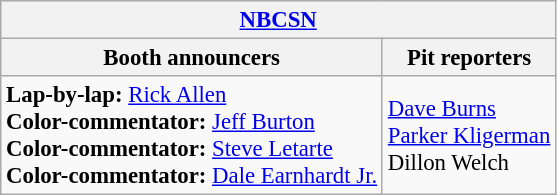<table class="wikitable" style="font-size: 95%;">
<tr>
<th colspan="2"><a href='#'>NBCSN</a></th>
</tr>
<tr>
<th>Booth announcers</th>
<th>Pit reporters</th>
</tr>
<tr>
<td><strong>Lap-by-lap:</strong> <a href='#'>Rick Allen</a><br><strong>Color-commentator:</strong> <a href='#'>Jeff Burton</a><br><strong>Color-commentator:</strong> <a href='#'>Steve Letarte</a><br><strong>Color-commentator:</strong> <a href='#'>Dale Earnhardt Jr.</a></td>
<td><a href='#'>Dave Burns</a><br><a href='#'>Parker Kligerman</a><br>Dillon Welch</td>
</tr>
</table>
